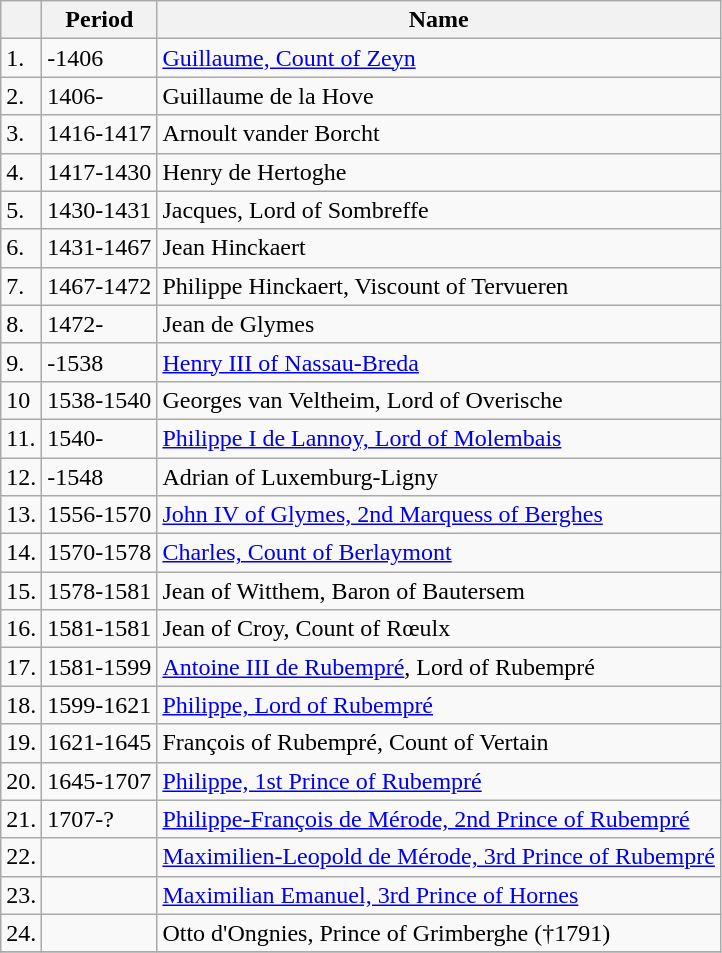<table class="wikitable sortable">
<tr>
<th></th>
<th>Period</th>
<th>Name</th>
</tr>
<tr>
<td>1.</td>
<td>-1406</td>
<td><a href='#'>Guillaume, Count of Zeyn</a></td>
</tr>
<tr>
<td>2.</td>
<td>1406-</td>
<td>Guillaume de la Hove</td>
</tr>
<tr>
<td>3.</td>
<td>1416-1417</td>
<td>Arnoult vander Borcht</td>
</tr>
<tr>
<td>4.</td>
<td>1417-1430</td>
<td>Henry de Hertoghe</td>
</tr>
<tr>
<td>5.</td>
<td>1430-1431</td>
<td>Jacques, Lord of Sombreffe</td>
</tr>
<tr>
<td>6.</td>
<td>1431-1467</td>
<td>Jean Hinckaert</td>
</tr>
<tr>
<td>7.</td>
<td>1467-1472</td>
<td>Philippe Hinckaert, Viscount of Tervueren</td>
</tr>
<tr>
<td>8.</td>
<td>1472-</td>
<td>Jean de Glymes</td>
</tr>
<tr>
<td>9.</td>
<td>-1538</td>
<td><a href='#'>Henry III of Nassau-Breda</a></td>
</tr>
<tr>
<td>10</td>
<td>1538-1540</td>
<td>Georges van Veltheim, Lord of Overische</td>
</tr>
<tr>
<td>11.</td>
<td>1540-</td>
<td><a href='#'>Philippe I de Lannoy, Lord of Molembais</a></td>
</tr>
<tr>
<td>12.</td>
<td>-1548</td>
<td>Adrian of Luxemburg-Ligny</td>
</tr>
<tr>
<td>13.</td>
<td>1556-1570</td>
<td><a href='#'>John IV of Glymes, 2nd Marquess of Berghes</a></td>
</tr>
<tr>
<td>14.</td>
<td>1570-1578</td>
<td><a href='#'>Charles, Count of Berlaymont</a></td>
</tr>
<tr>
<td>15.</td>
<td>1578-1581</td>
<td>Jean of Witthem, Baron of Bautersem</td>
</tr>
<tr>
<td>16.</td>
<td>1581-1581</td>
<td>Jean of Croy, Count of Rœulx</td>
</tr>
<tr>
<td>17.</td>
<td>1581-1599</td>
<td><a href='#'>Antoine III de Rubempré</a>, Lord of Rubempré</td>
</tr>
<tr>
<td>18.</td>
<td>1599-1621</td>
<td><a href='#'>Philippe, Lord of Rubempré</a></td>
</tr>
<tr>
<td>19.</td>
<td>1621-1645</td>
<td>François of Rubempré, Count of Vertain</td>
</tr>
<tr>
<td>20.</td>
<td>1645-1707</td>
<td><a href='#'>Philippe, 1st Prince of Rubempré</a></td>
</tr>
<tr>
<td>21.</td>
<td>1707-?</td>
<td><a href='#'>Philippe-François de Mérode, 2nd Prince of Rubempré</a></td>
</tr>
<tr>
<td>22.</td>
<td></td>
<td><a href='#'>Maximilien-Leopold de Mérode, 3rd Prince of Rubempré</a></td>
</tr>
<tr>
<td>23.</td>
<td></td>
<td><a href='#'>Maximilian Emanuel, 3rd Prince of Hornes</a></td>
</tr>
<tr>
<td>24.</td>
<td></td>
<td>Otto d'Ongnies, Prince of Grimberghe (†1791)</td>
</tr>
<tr>
</tr>
</table>
